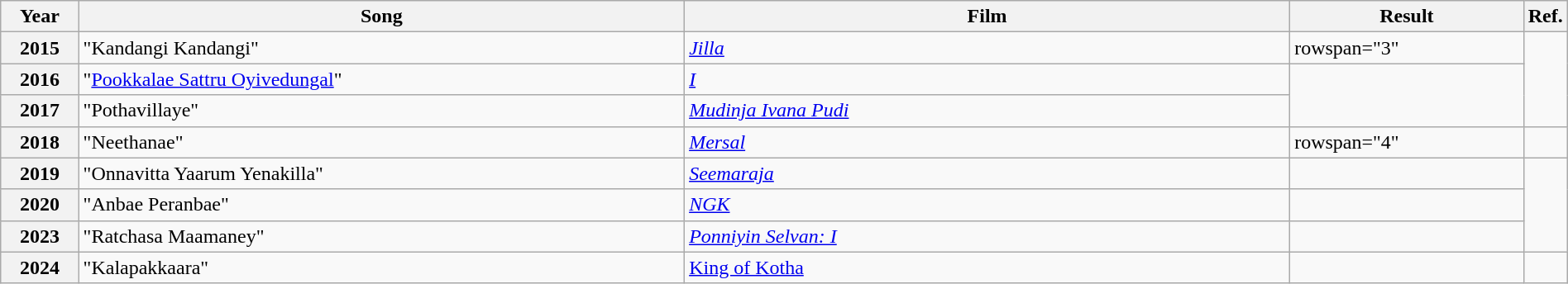<table class="wikitable plainrowheaders" width="100%" textcolor:#000;">
<tr>
<th scope="col" width=5%><strong>Year</strong></th>
<th scope="col" width=39%><strong>Song</strong></th>
<th scope="col" width=39%><strong>Film</strong></th>
<th scope="col" width=15%><strong>Result</strong></th>
<th scope="col" width=2%><strong>Ref.</strong></th>
</tr>
<tr>
<th scope="row">2015</th>
<td>"Kandangi Kandangi"</td>
<td><em><a href='#'>Jilla</a></em></td>
<td>rowspan="3" </td>
<td rowspan="3"></td>
</tr>
<tr>
<th scope="row">2016</th>
<td>"<a href='#'>Pookkalae Sattru Oyivedungal</a>"</td>
<td><a href='#'><em>I</em></a></td>
</tr>
<tr>
<th scope="row">2017</th>
<td>"Pothavillaye"</td>
<td><a href='#'><em>Mudinja Ivana Pudi</em></a></td>
</tr>
<tr>
<th scope="row">2018</th>
<td>"Neethanae"</td>
<td><a href='#'><em>Mersal</em></a></td>
<td>rowspan="4"</td>
<td></td>
</tr>
<tr>
<th scope="row">2019</th>
<td>"Onnavitta Yaarum Yenakilla"</td>
<td><em><a href='#'>Seemaraja</a></em></td>
<td></td>
</tr>
<tr>
<th scope="row">2020</th>
<td>"Anbae Peranbae"</td>
<td><a href='#'><em>NGK</em></a></td>
<td></td>
</tr>
<tr>
<th scope="row">2023</th>
<td>"Ratchasa Maamaney"</td>
<td><em><a href='#'>Ponniyin Selvan: I</a></em></td>
<td></td>
</tr>
<tr>
<th scope="row">2024</th>
<td>"Kalapakkaara"</td>
<td><a href='#'>King of Kotha</a></td>
<td></td>
<td></td>
</tr>
</table>
